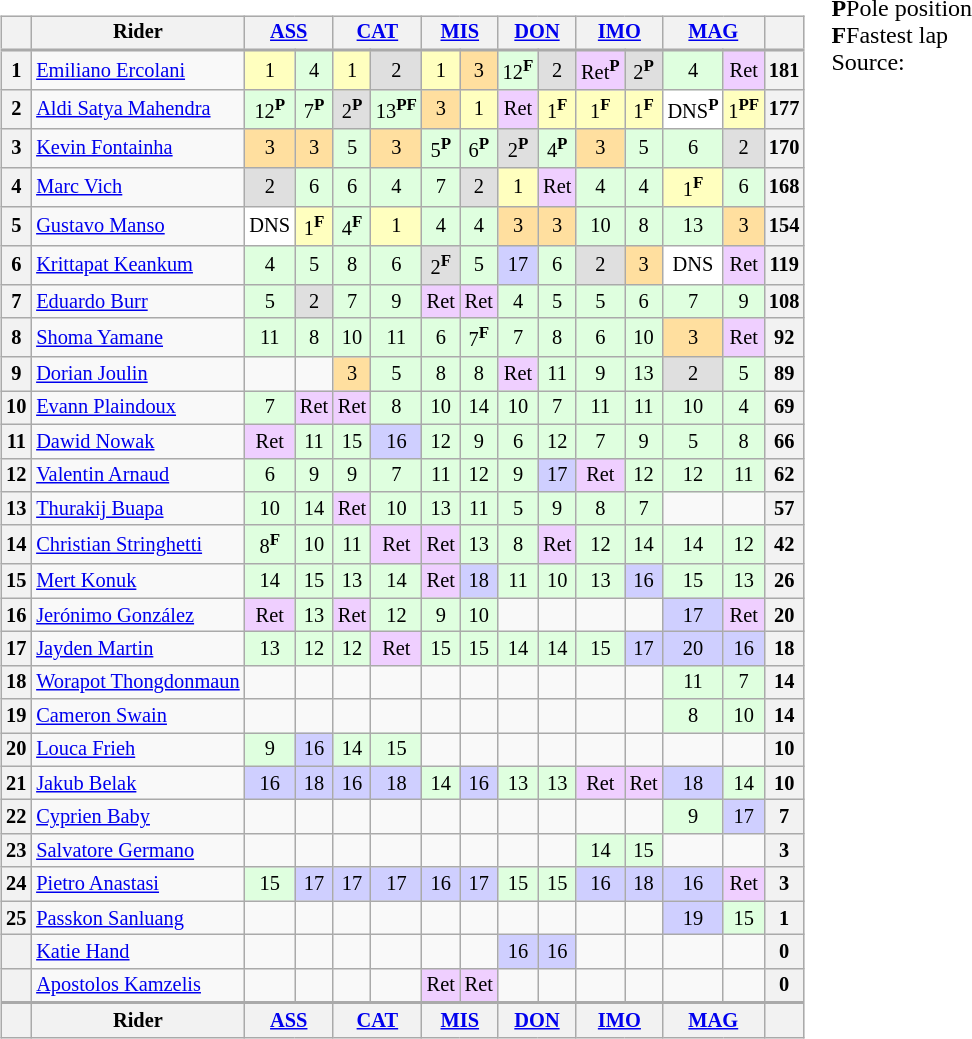<table>
<tr>
<td><br><table class="wikitable" style="font-size:85%; text-align:center;">
<tr>
<th></th>
<th>Rider</th>
<th colspan=2><a href='#'>ASS</a><br></th>
<th colspan=2><a href='#'>CAT</a><br></th>
<th colspan=2><a href='#'>MIS</a><br></th>
<th colspan=2><a href='#'>DON</a><br></th>
<th colspan=2><a href='#'>IMO</a><br></th>
<th colspan=2><a href='#'>MAG</a><br></th>
<th></th>
</tr>
<tr style="border-top:2px solid #aaaaaa">
<th>1</th>
<td align="left"> <a href='#'>Emiliano Ercolani</a></td>
<td style="background:#ffffbf;">1</td>
<td style="background:#dfffdf;">4</td>
<td style="background:#ffffbf;">1</td>
<td style="background:#dfdfdf;">2</td>
<td style="background:#ffffbf;">1</td>
<td style="background:#ffdf9f;">3</td>
<td style="background:#dfffdf;">12<sup><strong>F</strong></sup></td>
<td style="background:#dfdfdf;">2</td>
<td style="background:#efcfff;">Ret<sup><strong>P</strong></sup></td>
<td style="background:#dfdfdf;">2<sup><strong>P</strong></sup></td>
<td style="background:#dfffdf;">4</td>
<td style="background:#efcfff;">Ret</td>
<th>181</th>
</tr>
<tr>
<th>2</th>
<td align="left"> <a href='#'>Aldi Satya Mahendra</a></td>
<td style="background:#dfffdf;">12<sup><strong>P</strong></sup></td>
<td style="background:#dfffdf;">7<sup><strong>P</strong></sup></td>
<td style="background:#dfdfdf;">2<sup><strong>P</strong></sup></td>
<td style="background:#dfffdf;">13<sup><strong>PF</strong></sup></td>
<td style="background:#ffdf9f;">3</td>
<td style="background:#ffffbf;">1</td>
<td style="background:#efcfff;">Ret</td>
<td style="background:#ffffbf;">1<sup><strong>F</strong></sup></td>
<td style="background:#ffffbf;">1<sup><strong>F</strong></sup></td>
<td style="background:#ffffbf;">1<sup><strong>F</strong></sup></td>
<td style="background:#ffffff;">DNS<sup><strong>P</strong></sup></td>
<td style="background:#ffffbf;">1<sup><strong>PF</strong></sup></td>
<th>177</th>
</tr>
<tr>
<th>3</th>
<td align="left"> <a href='#'>Kevin Fontainha</a></td>
<td style="background:#ffdf9f;">3</td>
<td style="background:#ffdf9f;">3</td>
<td style="background:#dfffdf;">5</td>
<td style="background:#ffdf9f;">3</td>
<td style="background:#dfffdf;">5<sup><strong>P</strong></sup></td>
<td style="background:#dfffdf;">6<sup><strong>P</strong></sup></td>
<td style="background:#dfdfdf;">2<sup><strong>P</strong></sup></td>
<td style="background:#dfffdf;">4<sup><strong>P</strong></sup></td>
<td style="background:#ffdf9f;">3</td>
<td style="background:#dfffdf;">5</td>
<td style="background:#dfffdf;">6</td>
<td style="background:#dfdfdf;">2</td>
<th>170</th>
</tr>
<tr>
<th>4</th>
<td align="left"> <a href='#'>Marc Vich</a></td>
<td style="background:#dfdfdf;">2</td>
<td style="background:#dfffdf;">6</td>
<td style="background:#dfffdf;">6</td>
<td style="background:#dfffdf;">4</td>
<td style="background:#dfffdf;">7</td>
<td style="background:#dfdfdf;">2</td>
<td style="background:#ffffbf;">1</td>
<td style="background:#efcfff;">Ret</td>
<td style="background:#dfffdf;">4</td>
<td style="background:#dfffdf;">4</td>
<td style="background:#ffffbf;">1<sup><strong>F</strong></sup></td>
<td style="background:#dfffdf;">6</td>
<th>168</th>
</tr>
<tr>
<th>5</th>
<td align="left"> <a href='#'>Gustavo Manso</a></td>
<td style="background:#ffffff;">DNS</td>
<td style="background:#ffffbf;">1<sup><strong>F</strong></sup></td>
<td style="background:#dfffdf;">4<sup><strong>F</strong></sup></td>
<td style="background:#ffffbf;">1</td>
<td style="background:#dfffdf;">4</td>
<td style="background:#dfffdf;">4</td>
<td style="background:#ffdf9f;">3</td>
<td style="background:#ffdf9f;">3</td>
<td style="background:#dfffdf;">10</td>
<td style="background:#dfffdf;">8</td>
<td style="background:#dfffdf;">13</td>
<td style="background:#ffdf9f;">3</td>
<th>154</th>
</tr>
<tr>
<th>6</th>
<td align="left"> <a href='#'>Krittapat Keankum</a></td>
<td style="background:#dfffdf;">4</td>
<td style="background:#dfffdf;">5</td>
<td style="background:#dfffdf;">8</td>
<td style="background:#dfffdf;">6</td>
<td style="background:#dfdfdf;">2<sup><strong>F</strong></sup></td>
<td style="background:#dfffdf;">5</td>
<td style="background:#cfcfff;">17</td>
<td style="background:#dfffdf;">6</td>
<td style="background:#dfdfdf;">2</td>
<td style="background:#ffdf9f;">3</td>
<td style="background:#ffffff;">DNS</td>
<td style="background:#efcfff;">Ret</td>
<th>119</th>
</tr>
<tr>
<th>7</th>
<td align="left"> <a href='#'>Eduardo Burr</a></td>
<td style="background:#dfffdf;">5</td>
<td style="background:#dfdfdf;">2</td>
<td style="background:#dfffdf;">7</td>
<td style="background:#dfffdf;">9</td>
<td style="background:#efcfff;">Ret</td>
<td style="background:#efcfff;">Ret</td>
<td style="background:#dfffdf;">4</td>
<td style="background:#dfffdf;">5</td>
<td style="background:#dfffdf;">5</td>
<td style="background:#dfffdf;">6</td>
<td style="background:#dfffdf;">7</td>
<td style="background:#dfffdf;">9</td>
<th>108</th>
</tr>
<tr>
<th>8</th>
<td align="left"> <a href='#'>Shoma Yamane</a></td>
<td style="background:#dfffdf;">11</td>
<td style="background:#dfffdf;">8</td>
<td style="background:#dfffdf;">10</td>
<td style="background:#dfffdf;">11</td>
<td style="background:#dfffdf;">6</td>
<td style="background:#dfffdf;">7<sup><strong>F</strong></sup></td>
<td style="background:#dfffdf;">7</td>
<td style="background:#dfffdf;">8</td>
<td style="background:#dfffdf;">6</td>
<td style="background:#dfffdf;">10</td>
<td style="background:#ffdf9f;">3</td>
<td style="background:#efcfff;">Ret</td>
<th>92</th>
</tr>
<tr>
<th>9</th>
<td align="left"> <a href='#'>Dorian Joulin</a></td>
<td></td>
<td></td>
<td style="background:#ffdf9f;">3</td>
<td style="background:#dfffdf;">5</td>
<td style="background:#dfffdf;">8</td>
<td style="background:#dfffdf;">8</td>
<td style="background:#efcfff;">Ret</td>
<td style="background:#dfffdf;">11</td>
<td style="background:#dfffdf;">9</td>
<td style="background:#dfffdf;">13</td>
<td style="background:#dfdfdf;">2</td>
<td style="background:#dfffdf;">5</td>
<th>89</th>
</tr>
<tr>
<th>10</th>
<td align="left"> <a href='#'>Evann Plaindoux</a></td>
<td style="background:#dfffdf;">7</td>
<td style="background:#efcfff;">Ret</td>
<td style="background:#efcfff;">Ret</td>
<td style="background:#dfffdf;">8</td>
<td style="background:#dfffdf;">10</td>
<td style="background:#dfffdf;">14</td>
<td style="background:#dfffdf;">10</td>
<td style="background:#dfffdf;">7</td>
<td style="background:#dfffdf;">11</td>
<td style="background:#dfffdf;">11</td>
<td style="background:#dfffdf;">10</td>
<td style="background:#dfffdf;">4</td>
<th>69</th>
</tr>
<tr>
<th>11</th>
<td align="left"> <a href='#'>Dawid Nowak</a></td>
<td style="background:#efcfff;">Ret</td>
<td style="background:#dfffdf;">11</td>
<td style="background:#dfffdf;">15</td>
<td style="background:#cfcfff;">16</td>
<td style="background:#dfffdf;">12</td>
<td style="background:#dfffdf;">9</td>
<td style="background:#dfffdf;">6</td>
<td style="background:#dfffdf;">12</td>
<td style="background:#dfffdf;">7</td>
<td style="background:#dfffdf;">9</td>
<td style="background:#dfffdf;">5</td>
<td style="background:#dfffdf;">8</td>
<th>66</th>
</tr>
<tr>
<th>12</th>
<td align="left"> <a href='#'>Valentin Arnaud</a></td>
<td style="background:#dfffdf;">6</td>
<td style="background:#dfffdf;">9</td>
<td style="background:#dfffdf;">9</td>
<td style="background:#dfffdf;">7</td>
<td style="background:#dfffdf;">11</td>
<td style="background:#dfffdf;">12</td>
<td style="background:#dfffdf;">9</td>
<td style="background:#cfcfff;">17</td>
<td style="background:#efcfff;">Ret</td>
<td style="background:#dfffdf;">12</td>
<td style="background:#dfffdf;">12</td>
<td style="background:#dfffdf;">11</td>
<th>62</th>
</tr>
<tr>
<th>13</th>
<td align="left"> <a href='#'>Thurakij Buapa</a></td>
<td style="background:#dfffdf;">10</td>
<td style="background:#dfffdf;">14</td>
<td style="background:#efcfff;">Ret</td>
<td style="background:#dfffdf;">10</td>
<td style="background:#dfffdf;">13</td>
<td style="background:#dfffdf;">11</td>
<td style="background:#dfffdf;">5</td>
<td style="background:#dfffdf;">9</td>
<td style="background:#dfffdf;">8</td>
<td style="background:#dfffdf;">7</td>
<td></td>
<td></td>
<th>57</th>
</tr>
<tr>
<th>14</th>
<td align="left"> <a href='#'>Christian Stringhetti</a></td>
<td style="background:#dfffdf;">8<sup><strong>F</strong></sup></td>
<td style="background:#dfffdf;">10</td>
<td style="background:#dfffdf;">11</td>
<td style="background:#efcfff;">Ret</td>
<td style="background:#efcfff;">Ret</td>
<td style="background:#dfffdf;">13</td>
<td style="background:#dfffdf;">8</td>
<td style="background:#efcfff;">Ret</td>
<td style="background:#dfffdf;">12</td>
<td style="background:#dfffdf;">14</td>
<td style="background:#dfffdf;">14</td>
<td style="background:#dfffdf;">12</td>
<th>42</th>
</tr>
<tr>
<th>15</th>
<td align="left"> <a href='#'>Mert Konuk</a></td>
<td style="background:#dfffdf;">14</td>
<td style="background:#dfffdf;">15</td>
<td style="background:#dfffdf;">13</td>
<td style="background:#dfffdf;">14</td>
<td style="background:#efcfff;">Ret</td>
<td style="background:#cfcfff;">18</td>
<td style="background:#dfffdf;">11</td>
<td style="background:#dfffdf;">10</td>
<td style="background:#dfffdf;">13</td>
<td style="background:#cfcfff;">16</td>
<td style="background:#dfffdf;">15</td>
<td style="background:#dfffdf;">13</td>
<th>26</th>
</tr>
<tr>
<th>16</th>
<td align="left"> <a href='#'>Jerónimo González</a></td>
<td style="background:#efcfff;">Ret</td>
<td style="background:#dfffdf;">13</td>
<td style="background:#efcfff;">Ret</td>
<td style="background:#dfffdf;">12</td>
<td style="background:#dfffdf;">9</td>
<td style="background:#dfffdf;">10</td>
<td></td>
<td></td>
<td></td>
<td></td>
<td style="background:#cfcfff;">17</td>
<td style="background:#efcfff;">Ret</td>
<th>20</th>
</tr>
<tr>
<th>17</th>
<td align="left"> <a href='#'>Jayden Martin</a></td>
<td style="background:#dfffdf;">13</td>
<td style="background:#dfffdf;">12</td>
<td style="background:#dfffdf;">12</td>
<td style="background:#efcfff;">Ret</td>
<td style="background:#dfffdf;">15</td>
<td style="background:#dfffdf;">15</td>
<td style="background:#dfffdf;">14</td>
<td style="background:#dfffdf;">14</td>
<td style="background:#dfffdf;">15</td>
<td style="background:#cfcfff;">17</td>
<td style="background:#cfcfff;">20</td>
<td style="background:#cfcfff;">16</td>
<th>18</th>
</tr>
<tr>
<th>18</th>
<td align="left"> <a href='#'>Worapot Thongdonmaun</a></td>
<td></td>
<td></td>
<td></td>
<td></td>
<td></td>
<td></td>
<td></td>
<td></td>
<td></td>
<td></td>
<td style="background:#dfffdf;">11</td>
<td style="background:#dfffdf;">7</td>
<th>14</th>
</tr>
<tr>
<th>19</th>
<td align="left"> <a href='#'>Cameron Swain</a></td>
<td></td>
<td></td>
<td></td>
<td></td>
<td></td>
<td></td>
<td></td>
<td></td>
<td></td>
<td></td>
<td style="background:#dfffdf;">8</td>
<td style="background:#dfffdf;">10</td>
<th>14</th>
</tr>
<tr>
<th>20</th>
<td align="left"> <a href='#'>Louca Frieh</a></td>
<td style="background:#dfffdf;">9</td>
<td style="background:#cfcfff;">16</td>
<td style="background:#dfffdf;">14</td>
<td style="background:#dfffdf;">15</td>
<td></td>
<td></td>
<td></td>
<td></td>
<td></td>
<td></td>
<td></td>
<td></td>
<th>10</th>
</tr>
<tr>
<th>21</th>
<td align="left"> <a href='#'>Jakub Belak</a></td>
<td style="background:#cfcfff;">16</td>
<td style="background:#cfcfff;">18</td>
<td style="background:#cfcfff;">16</td>
<td style="background:#cfcfff;">18</td>
<td style="background:#dfffdf;">14</td>
<td style="background:#cfcfff;">16</td>
<td style="background:#dfffdf;">13</td>
<td style="background:#dfffdf;">13</td>
<td style="background:#efcfff;">Ret</td>
<td style="background:#efcfff;">Ret</td>
<td style="background:#cfcfff;">18</td>
<td style="background:#dfffdf;">14</td>
<th>10</th>
</tr>
<tr>
<th>22</th>
<td align="left"> <a href='#'>Cyprien Baby</a></td>
<td></td>
<td></td>
<td></td>
<td></td>
<td></td>
<td></td>
<td></td>
<td></td>
<td></td>
<td></td>
<td style="background:#dfffdf;">9</td>
<td style="background:#cfcfff;">17</td>
<th>7</th>
</tr>
<tr>
<th>23</th>
<td align="left"> <a href='#'>Salvatore Germano</a></td>
<td></td>
<td></td>
<td></td>
<td></td>
<td></td>
<td></td>
<td></td>
<td></td>
<td style="background:#dfffdf;">14</td>
<td style="background:#dfffdf;">15</td>
<td></td>
<td></td>
<th>3</th>
</tr>
<tr>
<th>24</th>
<td align="left"> <a href='#'>Pietro Anastasi</a></td>
<td style="background:#dfffdf;">15</td>
<td style="background:#cfcfff;">17</td>
<td style="background:#cfcfff;">17</td>
<td style="background:#cfcfff;">17</td>
<td style="background:#cfcfff;">16</td>
<td style="background:#cfcfff;">17</td>
<td style="background:#dfffdf;">15</td>
<td style="background:#dfffdf;">15</td>
<td style="background:#cfcfff;">16</td>
<td style="background:#cfcfff;">18</td>
<td style="background:#cfcfff;">16</td>
<td style="background:#efcfff;">Ret</td>
<th>3</th>
</tr>
<tr>
<th>25</th>
<td align="left"> <a href='#'>Passkon Sanluang</a></td>
<td></td>
<td></td>
<td></td>
<td></td>
<td></td>
<td></td>
<td></td>
<td></td>
<td></td>
<td></td>
<td style="background:#cfcfff;">19</td>
<td style="background:#dfffdf;">15</td>
<th>1</th>
</tr>
<tr>
<th></th>
<td align="left"> <a href='#'>Katie Hand</a></td>
<td></td>
<td></td>
<td></td>
<td></td>
<td></td>
<td></td>
<td style="background:#cfcfff;">16</td>
<td style="background:#cfcfff;">16</td>
<td></td>
<td></td>
<td></td>
<td></td>
<th>0</th>
</tr>
<tr>
<th></th>
<td align="left"> <a href='#'>Apostolos Kamzelis</a></td>
<td></td>
<td></td>
<td></td>
<td></td>
<td style="background:#efcfff;">Ret</td>
<td style="background:#efcfff;">Ret</td>
<td></td>
<td></td>
<td></td>
<td></td>
<td></td>
<td></td>
<th>0</th>
</tr>
<tr style="border-top:2px solid #aaaaaa">
<th></th>
<th>Rider</th>
<th colspan=2><a href='#'>ASS</a><br></th>
<th colspan=2><a href='#'>CAT</a><br></th>
<th colspan=2><a href='#'>MIS</a><br></th>
<th colspan=2><a href='#'>DON</a><br></th>
<th colspan=2><a href='#'>IMO</a><br></th>
<th colspan=2><a href='#'>MAG</a><br></th>
<th></th>
</tr>
</table>
</td>
<td valign="top"><br>
<span><strong>P</strong>Pole position<br><strong>F</strong>Fastest lap</span><br>Source:</td>
</tr>
</table>
